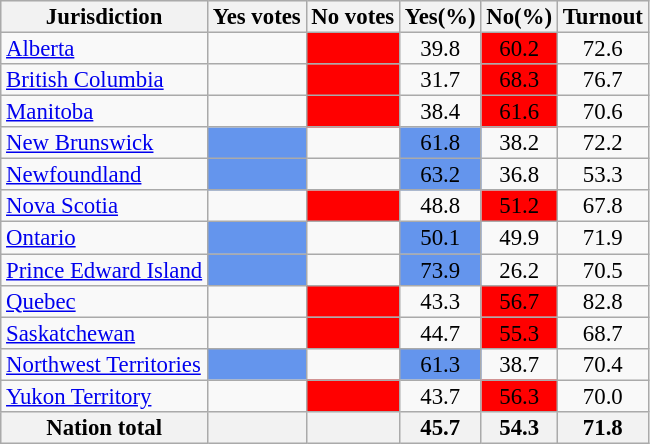<table class="wikitable sortable" style="text-align:center;font-size:95%;line-height:14px">
<tr align="center" style="background:#E9E9E9;">
<th align="left">Jurisdiction</th>
<th>Yes votes</th>
<th>No votes</th>
<th>Yes(%)</th>
<th>No(%)</th>
<th>Turnout</th>
</tr>
<tr>
<td align="left"><a href='#'>Alberta</a></td>
<td></td>
<td bgcolor="red"></td>
<td>39.8</td>
<td bgcolor="red">60.2</td>
<td>72.6</td>
</tr>
<tr>
<td align="left"><a href='#'>British Columbia</a></td>
<td></td>
<td bgcolor="red"></td>
<td>31.7</td>
<td bgcolor="red">68.3</td>
<td>76.7</td>
</tr>
<tr>
<td align="left"><a href='#'>Manitoba</a></td>
<td></td>
<td bgcolor="red"></td>
<td>38.4</td>
<td bgcolor="red">61.6</td>
<td>70.6</td>
</tr>
<tr>
<td align="left"><a href='#'>New Brunswick</a></td>
<td bgcolor="cornflowerblue"></td>
<td></td>
<td bgcolor="cornflowerblue">61.8</td>
<td>38.2</td>
<td>72.2</td>
</tr>
<tr>
<td align="left"><a href='#'>Newfoundland</a></td>
<td bgcolor="cornflowerblue"></td>
<td></td>
<td bgcolor="cornflowerblue">63.2</td>
<td>36.8</td>
<td>53.3</td>
</tr>
<tr>
<td align="left"><a href='#'>Nova Scotia</a></td>
<td></td>
<td bgcolor="red"></td>
<td>48.8</td>
<td bgcolor="red">51.2</td>
<td>67.8</td>
</tr>
<tr>
<td align="left"><a href='#'>Ontario</a></td>
<td bgcolor="cornflowerblue"></td>
<td></td>
<td bgcolor="cornflowerblue">50.1</td>
<td>49.9</td>
<td>71.9</td>
</tr>
<tr>
<td align="left"><a href='#'>Prince Edward Island</a></td>
<td bgcolor="cornflowerblue"></td>
<td></td>
<td bgcolor="cornflowerblue">73.9</td>
<td>26.2</td>
<td>70.5</td>
</tr>
<tr>
<td align="left"><a href='#'>Quebec</a></td>
<td></td>
<td bgcolor="red"></td>
<td>43.3</td>
<td bgcolor="red">56.7</td>
<td>82.8</td>
</tr>
<tr>
<td align="left"><a href='#'>Saskatchewan</a></td>
<td></td>
<td bgcolor="red"></td>
<td>44.7</td>
<td bgcolor="red">55.3</td>
<td>68.7</td>
</tr>
<tr>
<td align="left"><a href='#'>Northwest Territories</a></td>
<td bgcolor="cornflowerblue"></td>
<td></td>
<td bgcolor="cornflowerblue">61.3</td>
<td>38.7</td>
<td>70.4</td>
</tr>
<tr>
<td align="left"><a href='#'>Yukon Territory</a></td>
<td></td>
<td bgcolor="red"></td>
<td>43.7</td>
<td bgcolor="red">56.3</td>
<td>70.0</td>
</tr>
<tr style="background:#E9E9E9;">
<th align="left">Nation total</th>
<th></th>
<th></th>
<th>45.7</th>
<th bgcolor="red">54.3</th>
<th>71.8</th>
</tr>
</table>
